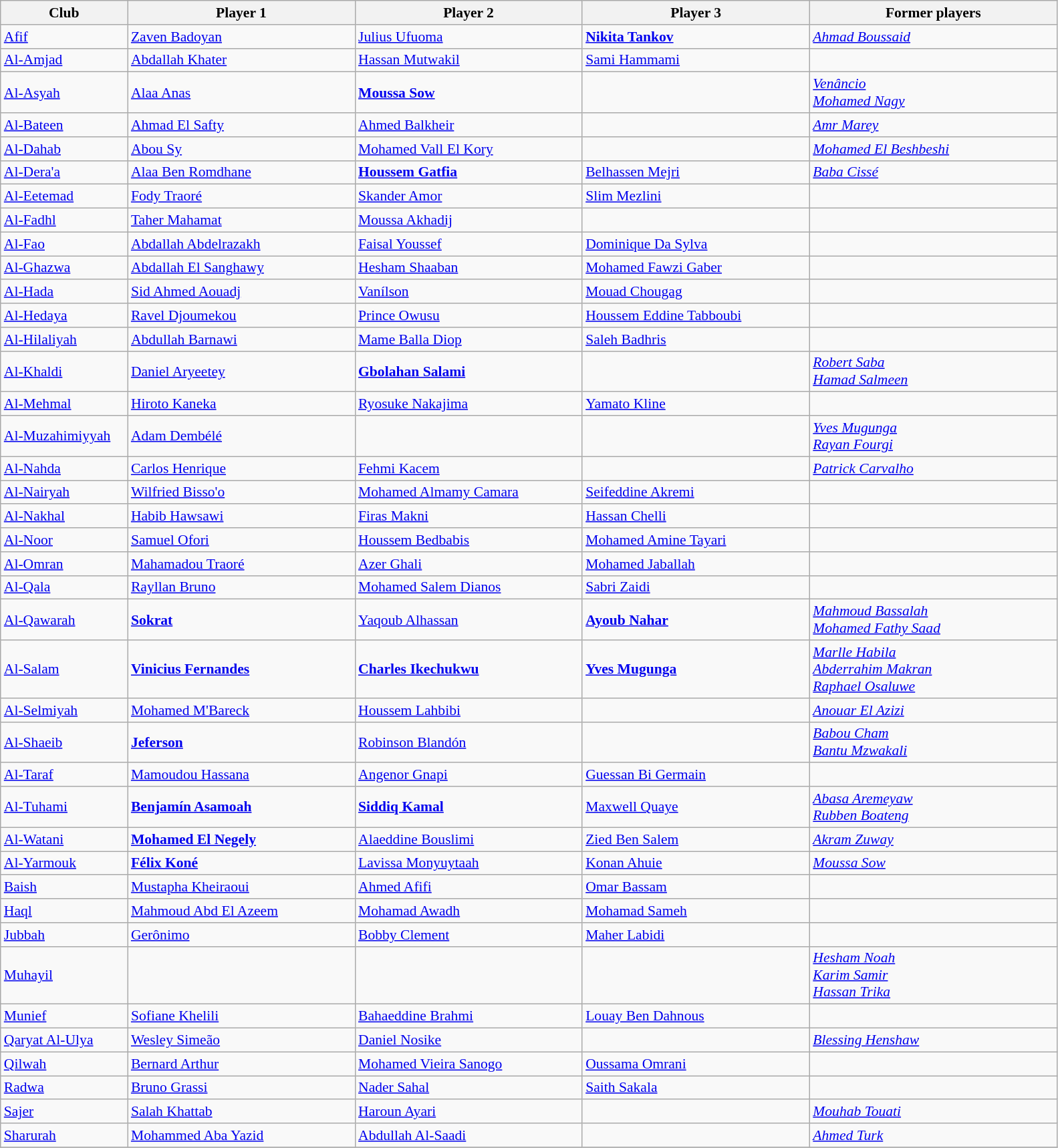<table class="wikitable" border="1" style="text-align: left; font-size:90%">
<tr>
<th width="120">Club</th>
<th width="220">Player 1</th>
<th width="220">Player 2</th>
<th width="220">Player 3</th>
<th width="240">Former players</th>
</tr>
<tr>
<td><a href='#'>Afif</a></td>
<td> <a href='#'>Zaven Badoyan</a></td>
<td> <a href='#'>Julius Ufuoma</a></td>
<td> <strong><a href='#'>Nikita Tankov</a></strong></td>
<td> <em><a href='#'>Ahmad Boussaid</a></em></td>
</tr>
<tr>
<td><a href='#'>Al-Amjad</a></td>
<td> <a href='#'>Abdallah Khater</a></td>
<td> <a href='#'>Hassan Mutwakil</a></td>
<td> <a href='#'>Sami Hammami</a></td>
<td></td>
</tr>
<tr>
<td><a href='#'>Al-Asyah</a></td>
<td> <a href='#'>Alaa Anas</a></td>
<td> <strong><a href='#'>Moussa Sow</a></strong></td>
<td></td>
<td> <em><a href='#'>Venâncio</a></em><br> <em><a href='#'>Mohamed Nagy</a></em></td>
</tr>
<tr>
<td><a href='#'>Al-Bateen</a></td>
<td> <a href='#'>Ahmad El Safty</a></td>
<td> <a href='#'>Ahmed Balkheir</a></td>
<td></td>
<td> <em><a href='#'>Amr Marey</a></em></td>
</tr>
<tr>
<td><a href='#'>Al-Dahab</a></td>
<td> <a href='#'>Abou Sy</a></td>
<td> <a href='#'>Mohamed Vall El Kory</a></td>
<td></td>
<td> <em><a href='#'>Mohamed El Beshbeshi</a></em></td>
</tr>
<tr>
<td><a href='#'>Al-Dera'a</a></td>
<td> <a href='#'>Alaa Ben Romdhane</a></td>
<td> <strong><a href='#'>Houssem Gatfia</a></strong></td>
<td> <a href='#'>Belhassen Mejri</a></td>
<td> <em><a href='#'>Baba Cissé</a></em></td>
</tr>
<tr>
<td><a href='#'>Al-Eetemad</a></td>
<td> <a href='#'>Fody Traoré</a></td>
<td> <a href='#'>Skander Amor</a></td>
<td> <a href='#'>Slim Mezlini</a></td>
<td></td>
</tr>
<tr>
<td><a href='#'>Al-Fadhl</a></td>
<td> <a href='#'>Taher Mahamat</a></td>
<td> <a href='#'>Moussa Akhadij</a></td>
<td></td>
<td></td>
</tr>
<tr>
<td><a href='#'>Al-Fao</a></td>
<td> <a href='#'>Abdallah Abdelrazakh</a></td>
<td> <a href='#'>Faisal Youssef</a></td>
<td> <a href='#'>Dominique Da Sylva</a></td>
<td></td>
</tr>
<tr>
<td><a href='#'>Al-Ghazwa</a></td>
<td> <a href='#'>Abdallah El Sanghawy</a></td>
<td> <a href='#'>Hesham Shaaban</a></td>
<td> <a href='#'>Mohamed Fawzi Gaber</a></td>
<td></td>
</tr>
<tr>
<td><a href='#'>Al-Hada</a></td>
<td> <a href='#'>Sid Ahmed Aouadj</a></td>
<td> <a href='#'>Vanílson</a></td>
<td> <a href='#'>Mouad Chougag</a></td>
<td></td>
</tr>
<tr>
<td><a href='#'>Al-Hedaya</a></td>
<td> <a href='#'>Ravel Djoumekou</a></td>
<td> <a href='#'>Prince Owusu</a></td>
<td> <a href='#'>Houssem Eddine Tabboubi</a></td>
<td></td>
</tr>
<tr>
<td><a href='#'>Al-Hilaliyah</a></td>
<td> <a href='#'>Abdullah Barnawi</a></td>
<td> <a href='#'>Mame Balla Diop</a></td>
<td> <a href='#'>Saleh Badhris</a></td>
<td></td>
</tr>
<tr>
<td><a href='#'>Al-Khaldi</a></td>
<td> <a href='#'>Daniel Aryeetey</a></td>
<td> <strong><a href='#'>Gbolahan Salami</a></strong></td>
<td></td>
<td> <em><a href='#'>Robert Saba</a></em><br> <em><a href='#'>Hamad Salmeen</a></em></td>
</tr>
<tr>
<td><a href='#'>Al-Mehmal</a></td>
<td> <a href='#'>Hiroto Kaneka</a></td>
<td> <a href='#'>Ryosuke Nakajima</a></td>
<td> <a href='#'>Yamato Kline</a></td>
<td></td>
</tr>
<tr>
<td><a href='#'>Al-Muzahimiyyah</a></td>
<td> <a href='#'>Adam Dembélé</a></td>
<td></td>
<td></td>
<td> <em><a href='#'>Yves Mugunga</a></em><br> <em><a href='#'>Rayan Fourgi</a></em></td>
</tr>
<tr>
<td><a href='#'>Al-Nahda</a></td>
<td> <a href='#'>Carlos Henrique</a></td>
<td> <a href='#'>Fehmi Kacem</a></td>
<td></td>
<td> <em><a href='#'>Patrick Carvalho</a></em></td>
</tr>
<tr>
<td><a href='#'>Al-Nairyah</a></td>
<td> <a href='#'>Wilfried Bisso'o</a></td>
<td> <a href='#'>Mohamed Almamy Camara</a></td>
<td> <a href='#'>Seifeddine Akremi</a></td>
<td></td>
</tr>
<tr>
<td><a href='#'>Al-Nakhal</a></td>
<td> <a href='#'>Habib Hawsawi</a></td>
<td> <a href='#'>Firas Makni</a></td>
<td> <a href='#'>Hassan Chelli</a></td>
<td></td>
</tr>
<tr>
<td><a href='#'>Al-Noor</a></td>
<td> <a href='#'>Samuel Ofori</a></td>
<td> <a href='#'>Houssem Bedbabis</a></td>
<td> <a href='#'>Mohamed Amine Tayari</a></td>
<td></td>
</tr>
<tr>
<td><a href='#'>Al-Omran</a></td>
<td> <a href='#'>Mahamadou Traoré</a></td>
<td> <a href='#'>Azer Ghali</a></td>
<td> <a href='#'>Mohamed Jaballah</a></td>
<td></td>
</tr>
<tr>
<td><a href='#'>Al-Qala</a></td>
<td> <a href='#'>Rayllan Bruno</a></td>
<td> <a href='#'>Mohamed Salem Dianos</a></td>
<td> <a href='#'>Sabri Zaidi</a></td>
<td></td>
</tr>
<tr>
<td><a href='#'>Al-Qawarah</a></td>
<td> <strong><a href='#'>Sokrat</a></strong></td>
<td> <a href='#'>Yaqoub Alhassan</a></td>
<td> <strong><a href='#'>Ayoub Nahar</a></strong></td>
<td> <em><a href='#'>Mahmoud Bassalah</a></em><br> <em><a href='#'>Mohamed Fathy Saad</a></em></td>
</tr>
<tr>
<td><a href='#'>Al-Salam</a></td>
<td> <strong><a href='#'>Vinicius Fernandes</a></strong></td>
<td> <strong><a href='#'>Charles Ikechukwu</a></strong></td>
<td> <strong><a href='#'>Yves Mugunga</a></strong></td>
<td> <em><a href='#'>Marlle Habila</a></em><br> <em><a href='#'>Abderrahim Makran</a></em><br> <em><a href='#'>Raphael Osaluwe</a></em></td>
</tr>
<tr>
<td><a href='#'>Al-Selmiyah</a></td>
<td> <a href='#'>Mohamed M'Bareck</a></td>
<td> <a href='#'>Houssem Lahbibi</a></td>
<td></td>
<td> <em><a href='#'>Anouar El Azizi</a></em></td>
</tr>
<tr>
<td><a href='#'>Al-Shaeib</a></td>
<td> <strong><a href='#'>Jeferson</a></strong></td>
<td> <a href='#'>Robinson Blandón</a></td>
<td></td>
<td> <em><a href='#'>Babou Cham</a></em><br> <em><a href='#'>Bantu Mzwakali</a></em></td>
</tr>
<tr>
<td><a href='#'>Al-Taraf</a></td>
<td> <a href='#'>Mamoudou Hassana</a></td>
<td> <a href='#'>Angenor Gnapi</a></td>
<td> <a href='#'>Guessan Bi Germain</a></td>
<td></td>
</tr>
<tr>
<td><a href='#'>Al-Tuhami</a></td>
<td> <strong><a href='#'>Benjamín Asamoah</a></strong></td>
<td> <strong><a href='#'>Siddiq Kamal</a></strong></td>
<td> <a href='#'>Maxwell Quaye</a></td>
<td> <em><a href='#'>Abasa Aremeyaw</a></em><br> <em><a href='#'>Rubben Boateng</a></em></td>
</tr>
<tr>
<td><a href='#'>Al-Watani</a></td>
<td> <strong><a href='#'>Mohamed El Negely</a></strong></td>
<td> <a href='#'>Alaeddine Bouslimi</a></td>
<td> <a href='#'>Zied Ben Salem</a></td>
<td> <em><a href='#'>Akram Zuway</a></em></td>
</tr>
<tr>
<td><a href='#'>Al-Yarmouk</a></td>
<td> <strong><a href='#'>Félix Koné</a></strong></td>
<td> <a href='#'>Lavissa Monyuytaah</a></td>
<td> <a href='#'>Konan Ahuie</a></td>
<td> <em><a href='#'>Moussa Sow</a></em></td>
</tr>
<tr>
<td><a href='#'>Baish</a></td>
<td> <a href='#'>Mustapha Kheiraoui</a></td>
<td> <a href='#'>Ahmed Afifi</a></td>
<td> <a href='#'>Omar Bassam</a></td>
<td></td>
</tr>
<tr>
<td><a href='#'>Haql</a></td>
<td> <a href='#'>Mahmoud Abd El Azeem</a></td>
<td> <a href='#'>Mohamad Awadh</a></td>
<td> <a href='#'>Mohamad Sameh</a></td>
<td></td>
</tr>
<tr>
<td><a href='#'>Jubbah</a></td>
<td> <a href='#'>Gerônimo</a></td>
<td> <a href='#'>Bobby Clement</a></td>
<td> <a href='#'>Maher Labidi</a></td>
<td></td>
</tr>
<tr>
<td><a href='#'>Muhayil</a></td>
<td></td>
<td></td>
<td></td>
<td> <em><a href='#'>Hesham Noah</a></em><br> <em><a href='#'>Karim Samir</a></em><br> <em><a href='#'>Hassan Trika</a></em></td>
</tr>
<tr>
<td><a href='#'>Munief</a></td>
<td> <a href='#'>Sofiane Khelili</a></td>
<td> <a href='#'>Bahaeddine Brahmi</a></td>
<td> <a href='#'>Louay Ben Dahnous</a></td>
<td></td>
</tr>
<tr>
<td><a href='#'>Qaryat Al-Ulya</a></td>
<td> <a href='#'>Wesley Simeão</a></td>
<td> <a href='#'>Daniel Nosike</a></td>
<td></td>
<td> <em><a href='#'>Blessing Henshaw</a></em></td>
</tr>
<tr>
<td><a href='#'>Qilwah</a></td>
<td> <a href='#'>Bernard Arthur</a></td>
<td> <a href='#'>Mohamed Vieira Sanogo</a></td>
<td> <a href='#'>Oussama Omrani</a></td>
<td></td>
</tr>
<tr>
<td><a href='#'>Radwa</a></td>
<td> <a href='#'>Bruno Grassi</a></td>
<td> <a href='#'>Nader Sahal</a></td>
<td> <a href='#'>Saith Sakala</a></td>
<td></td>
</tr>
<tr>
<td><a href='#'>Sajer</a></td>
<td> <a href='#'>Salah Khattab</a></td>
<td> <a href='#'>Haroun Ayari</a></td>
<td></td>
<td> <em><a href='#'>Mouhab Touati</a></em></td>
</tr>
<tr>
<td><a href='#'>Sharurah</a></td>
<td> <a href='#'>Mohammed Aba Yazid</a></td>
<td> <a href='#'>Abdullah Al-Saadi</a></td>
<td></td>
<td> <em><a href='#'>Ahmed Turk</a></em></td>
</tr>
<tr>
</tr>
</table>
